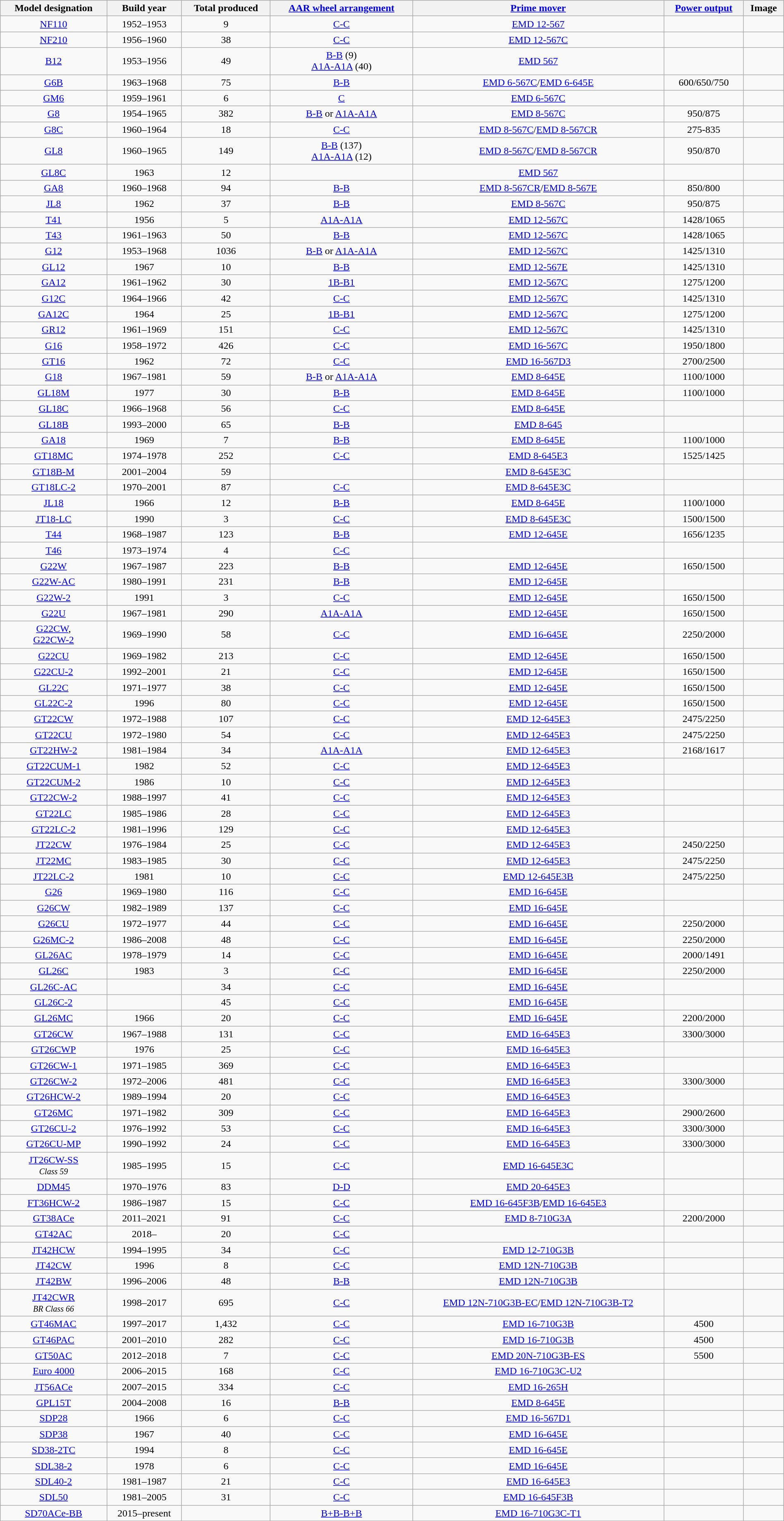<table class="wikitable sortable" style="width: 100%">
<tr>
<th>Model designation</th>
<th>Build year</th>
<th>Total produced</th>
<th><a href='#'>AAR wheel arrangement</a></th>
<th><a href='#'>Prime mover</a></th>
<th><a href='#'>Power output</a></th>
<th class="unsortable">Image</th>
</tr>
<tr align="center">
<td><a href='#'>NF110</a></td>
<td>1952–1953</td>
<td>9</td>
<td><a href='#'>C-C</a></td>
<td><a href='#'>EMD 12-567</a></td>
<td></td>
<td></td>
</tr>
<tr align="center">
<td><a href='#'>NF210</a></td>
<td>1956–1960</td>
<td>38</td>
<td><a href='#'>C-C</a></td>
<td><a href='#'>EMD 12-567C</a></td>
<td></td>
<td></td>
</tr>
<tr align="center">
<td><a href='#'>B12</a></td>
<td>1953–1956</td>
<td>49</td>
<td><a href='#'>B-B</a> (9)<br><a href='#'>A1A-A1A</a> (40)</td>
<td><a href='#'>EMD 567</a></td>
<td></td>
<td></td>
</tr>
<tr align="center">
<td><a href='#'>G6B</a></td>
<td>1963–1968</td>
<td>75</td>
<td><a href='#'>B-B</a></td>
<td><a href='#'>EMD 6-567C</a>/<a href='#'>EMD 6-645E</a></td>
<td>600/650/750</td>
<td></td>
</tr>
<tr align="center">
<td><a href='#'>GM6</a></td>
<td>1959–1961</td>
<td>6</td>
<td><a href='#'>C</a></td>
<td><a href='#'>EMD 6-567C</a></td>
<td></td>
<td></td>
</tr>
<tr align="center">
<td><a href='#'>G8</a></td>
<td>1954–1965</td>
<td>382</td>
<td><a href='#'>B-B</a> or <a href='#'>A1A-A1A</a></td>
<td><a href='#'>EMD 8-567C</a></td>
<td>950/875</td>
<td></td>
</tr>
<tr align="center">
<td><a href='#'>	G8C</a></td>
<td>1960–1964</td>
<td>18</td>
<td><a href='#'>C-C</a></td>
<td><a href='#'>EMD 8-567C</a>/<a href='#'>EMD 8-567CR</a></td>
<td>275-835</td>
<td></td>
</tr>
<tr align="center">
<td><a href='#'>GL8</a></td>
<td>1960–1965</td>
<td>149</td>
<td><a href='#'>B-B</a> (137)<br><a href='#'>A1A-A1A</a> (12)</td>
<td><a href='#'>EMD 8-567C</a>/<a href='#'>EMD 8-567CR</a></td>
<td>950/870</td>
<td></td>
</tr>
<tr align="center">
<td><a href='#'>GL8C</a></td>
<td>1963</td>
<td>12</td>
<td></td>
<td><a href='#'>EMD 567</a></td>
<td></td>
<td></td>
</tr>
<tr align="center">
<td><a href='#'>GA8</a></td>
<td>1960–1968</td>
<td>94</td>
<td><a href='#'>B-B</a></td>
<td><a href='#'>EMD 8-567CR</a>/<a href='#'>EMD 8-567E</a></td>
<td>850/800</td>
<td></td>
</tr>
<tr align="center">
<td><a href='#'>JL8</a></td>
<td>1962</td>
<td>37</td>
<td><a href='#'>B-B</a></td>
<td><a href='#'>EMD 8-567C</a></td>
<td>950/875</td>
<td></td>
</tr>
<tr align="center">
<td><a href='#'>T41</a></td>
<td>1956</td>
<td>5</td>
<td><a href='#'>A1A-A1A</a></td>
<td><a href='#'>EMD 12-567C</a></td>
<td>1428/1065</td>
<td></td>
</tr>
<tr align="center">
<td><a href='#'>T43</a></td>
<td>1961–1963</td>
<td>50</td>
<td><a href='#'>B-B</a></td>
<td><a href='#'>EMD 12-567C</a></td>
<td>1428/1065</td>
<td></td>
</tr>
<tr align="center">
<td><a href='#'>G12</a></td>
<td>1953–1968</td>
<td>1036</td>
<td><a href='#'>B-B</a> or <a href='#'>A1A-A1A</a></td>
<td><a href='#'>EMD 12-567C</a></td>
<td>1425/1310</td>
<td></td>
</tr>
<tr align="center">
<td><a href='#'>GL12</a></td>
<td>1967</td>
<td>10</td>
<td><a href='#'>B-B</a></td>
<td><a href='#'>EMD 12-567E</a></td>
<td>1425/1310</td>
<td></td>
</tr>
<tr align="center">
<td><a href='#'>GA12</a></td>
<td>1961–1962</td>
<td>30</td>
<td><a href='#'>1B-B1</a></td>
<td><a href='#'>EMD 12-567C</a></td>
<td>1275/1200</td>
<td></td>
</tr>
<tr align="center">
<td><a href='#'>G12C</a></td>
<td>1964–1966</td>
<td>42</td>
<td><a href='#'>C-C</a></td>
<td><a href='#'>EMD 12-567C</a></td>
<td>1425/1310</td>
<td></td>
</tr>
<tr align="center">
<td><a href='#'>GA12C</a></td>
<td>1964</td>
<td>25</td>
<td><a href='#'>1B-B1</a></td>
<td><a href='#'>EMD 12-567C</a></td>
<td>1275/1200</td>
<td></td>
</tr>
<tr align="center">
<td><a href='#'>GR12</a></td>
<td>1961–1969</td>
<td>151</td>
<td><a href='#'>C-C</a></td>
<td><a href='#'>EMD 12-567C</a></td>
<td>1425/1310</td>
<td></td>
</tr>
<tr align="center">
<td><a href='#'>G16</a></td>
<td>1958–1972</td>
<td>426</td>
<td><a href='#'>C-C</a></td>
<td><a href='#'>EMD 16-567C</a></td>
<td>1950/1800</td>
<td></td>
</tr>
<tr align="center">
<td><a href='#'>GT16</a></td>
<td>1962</td>
<td>72</td>
<td><a href='#'>C-C</a></td>
<td><a href='#'>EMD 16-567D3</a></td>
<td>2700/2500</td>
<td></td>
</tr>
<tr align="center">
<td><a href='#'>G18</a></td>
<td>1967–1981</td>
<td>59</td>
<td><a href='#'>B-B</a> or <a href='#'>A1A-A1A</a></td>
<td><a href='#'>EMD 8-645E</a></td>
<td>1100/1000</td>
<td></td>
</tr>
<tr align="center">
<td><a href='#'>GL18M</a></td>
<td>1977</td>
<td>30</td>
<td><a href='#'>B-B</a></td>
<td><a href='#'>EMD 8-645E</a></td>
<td>1100/1000</td>
<td></td>
</tr>
<tr align="center">
<td><a href='#'>GL18C</a></td>
<td>1966–1968</td>
<td>56</td>
<td><a href='#'>C-C</a></td>
<td><a href='#'>EMD 8-645E</a></td>
<td></td>
<td></td>
</tr>
<tr align="center">
<td><a href='#'>GL18B</a></td>
<td>1993–2000</td>
<td>65</td>
<td><a href='#'>B-B</a></td>
<td><a href='#'>EMD 8-645</a></td>
<td></td>
<td></td>
</tr>
<tr align="center">
<td><a href='#'>GA18</a></td>
<td>1969</td>
<td>7</td>
<td><a href='#'>B-B</a></td>
<td><a href='#'>EMD 8-645E</a></td>
<td>1100/1000</td>
<td></td>
</tr>
<tr align="center">
<td><a href='#'>GT18MC</a></td>
<td>1974–1978</td>
<td>252</td>
<td><a href='#'>C-C</a></td>
<td><a href='#'>EMD 8-645E3</a></td>
<td>1525/1425</td>
<td></td>
</tr>
<tr align="center">
<td><a href='#'>GT18B-M</a></td>
<td>2001–2004</td>
<td>59</td>
<td></td>
<td><a href='#'>EMD  8-645E3C</a></td>
<td></td>
<td></td>
</tr>
<tr align="center">
<td><a href='#'>GT18LC-2</a></td>
<td>1970–2001</td>
<td>87</td>
<td><a href='#'>C-C</a></td>
<td><a href='#'>EMD 8-645E3C</a></td>
<td></td>
<td></td>
</tr>
<tr align="center">
<td><a href='#'>JL18</a></td>
<td>1966</td>
<td>12</td>
<td><a href='#'>B-B</a></td>
<td><a href='#'>EMD 8-645E</a></td>
<td>1100/1000</td>
<td></td>
</tr>
<tr align="center">
<td><a href='#'>JT18-LC</a></td>
<td>1990</td>
<td>3</td>
<td><a href='#'>C-C</a></td>
<td><a href='#'>EMD 8-645E3C</a></td>
<td>1500/1500</td>
<td></td>
</tr>
<tr align="center">
<td><a href='#'>T44</a></td>
<td>1968–1987</td>
<td>123</td>
<td><a href='#'>B-B</a></td>
<td><a href='#'>EMD 12-645E</a></td>
<td>1656/1235</td>
<td></td>
</tr>
<tr align="center">
<td><a href='#'>T46</a></td>
<td>1973–1974</td>
<td>4</td>
<td><a href='#'>C-C</a></td>
<td></td>
<td></td>
<td></td>
</tr>
<tr align="center">
<td><a href='#'>G22W</a></td>
<td>1967–1987</td>
<td>223</td>
<td><a href='#'>B-B</a></td>
<td><a href='#'>EMD 12-645E</a></td>
<td>1650/1500</td>
<td></td>
</tr>
<tr align="center">
<td><a href='#'>G22W-AC</a></td>
<td>1980–1991</td>
<td>231</td>
<td><a href='#'>B-B</a></td>
<td><a href='#'>EMD 12-645E</a></td>
<td></td>
<td></td>
</tr>
<tr align="center">
<td><a href='#'>G22W-2</a></td>
<td>1991</td>
<td>3</td>
<td><a href='#'>C-C</a></td>
<td><a href='#'>EMD 12-645E</a></td>
<td>1650/1500</td>
<td></td>
</tr>
<tr align="center">
<td><a href='#'>G22U</a></td>
<td>1967–1981</td>
<td>290</td>
<td><a href='#'>A1A-A1A</a></td>
<td><a href='#'>EMD 12-645E</a></td>
<td>1650/1500</td>
<td></td>
</tr>
<tr align="center">
<td><a href='#'>G22CW</a>,<br><a href='#'>G22CW-2</a></td>
<td>1969–1990</td>
<td>58</td>
<td><a href='#'>C-C</a></td>
<td><a href='#'>EMD 16-645E</a></td>
<td>2250/2000</td>
<td></td>
</tr>
<tr align="center">
<td><a href='#'>G22CU</a></td>
<td>1969–1982</td>
<td>213</td>
<td><a href='#'>C-C</a></td>
<td><a href='#'>EMD 12-645E</a></td>
<td>1650/1500</td>
<td></td>
</tr>
<tr align="center">
<td><a href='#'>G22CU-2</a></td>
<td>1992–2001</td>
<td>21</td>
<td><a href='#'>C-C</a></td>
<td><a href='#'>EMD 12-645E</a></td>
<td>1650/1500</td>
<td></td>
</tr>
<tr align="center">
<td><a href='#'>GL22C</a></td>
<td>1971–1977</td>
<td>38</td>
<td><a href='#'>C-C</a></td>
<td><a href='#'>EMD 12-645E</a></td>
<td>1650/1500</td>
<td></td>
</tr>
<tr align="center">
<td><a href='#'>GL22C-2</a><br></td>
<td>1996</td>
<td>80</td>
<td><a href='#'>C-C</a></td>
<td><a href='#'>EMD 12-645E</a></td>
<td>1650/1500</td>
<td></td>
</tr>
<tr align="center">
<td><a href='#'>GT22CW</a></td>
<td>1972–1988</td>
<td>107</td>
<td><a href='#'>C-C</a></td>
<td><a href='#'>EMD 12-645E3</a></td>
<td>2475/2250</td>
<td></td>
</tr>
<tr align="center">
<td><a href='#'>GT22CU</a></td>
<td>1972–1980</td>
<td>54</td>
<td><a href='#'>C-C</a></td>
<td><a href='#'>EMD 12-645E3</a></td>
<td>2475/2250</td>
<td></td>
</tr>
<tr align="center">
<td><a href='#'>GT22HW-2</a></td>
<td>1981–1984</td>
<td>34</td>
<td><a href='#'>A1A-A1A</a></td>
<td><a href='#'>EMD 12-645E3</a></td>
<td>2168/1617</td>
<td></td>
</tr>
<tr align="center">
<td><a href='#'>GT22CUM-1</a></td>
<td>1982</td>
<td>52</td>
<td><a href='#'>C-C</a></td>
<td><a href='#'>EMD 12-645E3</a></td>
<td></td>
<td></td>
</tr>
<tr align="center">
<td><a href='#'>GT22CUM-2</a></td>
<td>1986</td>
<td>10</td>
<td><a href='#'>C-C</a></td>
<td><a href='#'>EMD 12-645E3</a></td>
<td></td>
<td></td>
</tr>
<tr align="center">
<td><a href='#'>GT22CW-2</a></td>
<td>1988–1997</td>
<td>41</td>
<td><a href='#'>C-C</a></td>
<td><a href='#'>EMD 12-645E3</a></td>
<td></td>
<td></td>
</tr>
<tr align = "center">
<td><a href='#'>GT22LC</a></td>
<td>1985–1986</td>
<td>28</td>
<td><a href='#'>C-C</a></td>
<td><a href='#'>EMD 12-645E3</a></td>
<td></td>
<td></td>
</tr>
<tr align = "center">
<td><a href='#'>GT22LC-2</a></td>
<td>1981–1996</td>
<td>129</td>
<td><a href='#'>C-C</a></td>
<td><a href='#'>EMD 12-645E3</a></td>
<td></td>
<td></td>
</tr>
<tr align="center">
<td><a href='#'>JT22CW</a></td>
<td>1976–1984</td>
<td>25</td>
<td><a href='#'>C-C</a></td>
<td><a href='#'>EMD 12-645E3</a></td>
<td>2450/2250</td>
<td></td>
</tr>
<tr align="center">
<td><a href='#'>JT22MC</a></td>
<td>1983–1985</td>
<td>30</td>
<td><a href='#'>C-C</a></td>
<td><a href='#'>EMD 12-645E3</a></td>
<td>2475/2250</td>
<td></td>
</tr>
<tr align="center">
<td><a href='#'>JT22LC-2</a></td>
<td>1981</td>
<td>10</td>
<td><a href='#'>C-C</a></td>
<td><a href='#'>EMD 12-645E3B</a></td>
<td>2475/2250</td>
<td></td>
</tr>
<tr align="center">
<td><a href='#'>G26</a></td>
<td>1969–1980</td>
<td>116</td>
<td><a href='#'>C-C</a></td>
<td><a href='#'>EMD 16-645E</a></td>
<td></td>
<td></td>
</tr>
<tr align="center">
<td><a href='#'>G26CW</a></td>
<td>1982–1989</td>
<td>137</td>
<td><a href='#'>C-C</a></td>
<td><a href='#'>EMD 16-645E</a></td>
<td></td>
<td></td>
</tr>
<tr align="center">
<td><a href='#'>G26CU</a></td>
<td>1972–1977</td>
<td>44</td>
<td><a href='#'>C-C</a></td>
<td><a href='#'>EMD 16-645E</a></td>
<td>2250/2000</td>
<td></td>
</tr>
<tr align="center">
<td><a href='#'>G26MC-2</a></td>
<td>1986–2008</td>
<td>48</td>
<td><a href='#'>C-C</a></td>
<td><a href='#'>EMD 16-645E</a></td>
<td>2250/2000</td>
<td></td>
</tr>
<tr align="center">
<td><a href='#'>GL26AC</a></td>
<td>1978–1979</td>
<td>14</td>
<td><a href='#'>C-C</a></td>
<td><a href='#'>EMD 16-645E</a></td>
<td>2000/1491</td>
<td></td>
</tr>
<tr align="center">
<td><a href='#'>GL26C</a></td>
<td>1983</td>
<td>3</td>
<td><a href='#'>C-C</a></td>
<td><a href='#'>EMD 16-645E</a></td>
<td>2250/2000</td>
<td></td>
</tr>
<tr align="center">
<td><a href='#'>GL26C-AC</a></td>
<td></td>
<td>34</td>
<td><a href='#'>C-C</a></td>
<td><a href='#'>EMD 16-645E</a></td>
<td></td>
<td></td>
</tr>
<tr align="center">
<td><a href='#'>GL26C-2</a></td>
<td></td>
<td>45</td>
<td><a href='#'>C-C</a></td>
<td><a href='#'>EMD 16-645E</a></td>
<td></td>
<td></td>
</tr>
<tr align="center">
<td><a href='#'>GL26MC</a></td>
<td>1966</td>
<td>20</td>
<td><a href='#'>C-C</a></td>
<td><a href='#'>EMD 16-645E</a></td>
<td>2200/2000</td>
<td></td>
</tr>
<tr align="center">
<td><a href='#'>GT26CW</a></td>
<td>1967–1988</td>
<td>131</td>
<td><a href='#'>C-C</a></td>
<td><a href='#'>EMD 16-645E3</a></td>
<td>3300/3000</td>
<td></td>
</tr>
<tr align="center">
<td><a href='#'>GT26CWP</a></td>
<td>1976</td>
<td>25</td>
<td><a href='#'>C-C</a></td>
<td><a href='#'>EMD 16-645E3</a></td>
<td></td>
<td></td>
</tr>
<tr align="center">
<td><a href='#'>GT26CW-1</a></td>
<td>1971–1985</td>
<td>369</td>
<td><a href='#'>C-C</a></td>
<td><a href='#'>EMD 16-645E3</a></td>
<td></td>
<td></td>
</tr>
<tr align="center">
<td><a href='#'>GT26CW-2</a></td>
<td>1972–2006</td>
<td>481</td>
<td><a href='#'>C-C</a></td>
<td><a href='#'>EMD 16-645E3</a></td>
<td>3300/3000</td>
<td></td>
</tr>
<tr align="center">
<td><a href='#'>GT26HCW-2</a></td>
<td>1989–1994</td>
<td>20</td>
<td><a href='#'>C-C</a></td>
<td><a href='#'>EMD 16-645E3</a></td>
<td></td>
<td></td>
</tr>
<tr align="center">
<td><a href='#'>GT26MC</a></td>
<td>1971–1982</td>
<td>309</td>
<td><a href='#'>C-C</a></td>
<td><a href='#'>EMD 16-645E3</a></td>
<td>2900/2600</td>
<td></td>
</tr>
<tr align="center">
<td><a href='#'>GT26CU-2</a></td>
<td>1976–1992</td>
<td>53</td>
<td><a href='#'>C-C</a></td>
<td><a href='#'>EMD 16-645E3</a></td>
<td>3300/3000</td>
<td></td>
</tr>
<tr align="center">
<td><a href='#'>GT26CU-MP</a></td>
<td>1990–1992</td>
<td>24</td>
<td><a href='#'>C-C</a></td>
<td><a href='#'>EMD 16-645E3</a></td>
<td>3300/3000</td>
<td></td>
</tr>
<tr align="center">
<td><a href='#'>JT26CW-SS</a><small><br><em>Class 59</em></small></td>
<td>1985–1995</td>
<td>15</td>
<td><a href='#'>C-C</a></td>
<td><a href='#'>EMD 16-645E3C</a></td>
<td></td>
<td></td>
</tr>
<tr align="center">
<td><a href='#'>DDM45</a></td>
<td>1970–1976</td>
<td>83</td>
<td><a href='#'>D-D</a></td>
<td><a href='#'>EMD 20-645E3</a></td>
<td></td>
<td></td>
</tr>
<tr align="center">
<td><a href='#'>FT36HCW-2</a></td>
<td>1986–1987</td>
<td>15</td>
<td><a href='#'>C-C</a></td>
<td><a href='#'>EMD 16-645F3B</a>/<a href='#'>EMD 16-645E3</a></td>
<td></td>
<td></td>
</tr>
<tr align="center">
<td><a href='#'>GT38ACe</a></td>
<td>2011–2021</td>
<td>91</td>
<td><a href='#'>C-C</a></td>
<td><a href='#'>EMD 8-710G3A</a></td>
<td>2200/2000</td>
<td></td>
</tr>
<tr align="center">
<td><a href='#'>GT42AC</a></td>
<td>2018–</td>
<td>20</td>
<td><a href='#'>C-C</a></td>
<td></td>
<td></td>
<td></td>
</tr>
<tr align="center">
<td><a href='#'>JT42HCW</a></td>
<td>1994–1995</td>
<td>34</td>
<td><a href='#'>C-C</a></td>
<td><a href='#'>EMD 12-710G3B</a></td>
<td></td>
<td></td>
</tr>
<tr align="center">
<td><a href='#'>JT42CW</a></td>
<td>1996</td>
<td>8 </td>
<td><a href='#'>C-C</a></td>
<td><a href='#'>EMD 12N-710G3B</a></td>
<td></td>
<td></td>
</tr>
<tr align="center">
<td><a href='#'>JT42BW</a></td>
<td>1996–2006</td>
<td>48 </td>
<td><a href='#'>B-B</a></td>
<td><a href='#'>EMD 12N-710G3B</a></td>
<td></td>
<td></td>
</tr>
<tr align="center">
<td><a href='#'>JT42CWR</a><small><br><em>BR Class 66</em></small></td>
<td>1998–2017</td>
<td>695</td>
<td><a href='#'>C-C</a></td>
<td><a href='#'>EMD 12N-710G3B-EC</a>/<a href='#'>EMD 12N-710G3B-T2</a></td>
<td></td>
<td></td>
</tr>
<tr align="center">
<td><a href='#'>GT46MAC</a></td>
<td>1997–2017</td>
<td>1,432</td>
<td><a href='#'>C-C</a></td>
<td><a href='#'>EMD 16-710G3B</a></td>
<td>4500</td>
<td></td>
</tr>
<tr align="center">
<td><a href='#'>GT46PAC</a></td>
<td>2001–2010</td>
<td>282</td>
<td><a href='#'>C-C</a></td>
<td><a href='#'>EMD 16-710G3B</a></td>
<td>4500</td>
<td></td>
</tr>
<tr align="center">
<td><a href='#'>GT50AC</a></td>
<td>2012–2018</td>
<td>7</td>
<td><a href='#'>C-C</a></td>
<td><a href='#'>EMD 20N-710G3B-ES</a></td>
<td>5500</td>
<td></td>
</tr>
<tr align="center">
<td><a href='#'>Euro 4000</a></td>
<td>2006–2015</td>
<td>168</td>
<td><a href='#'>C-C</a></td>
<td><a href='#'>EMD 16-710G3C-U2</a></td>
<td></td>
<td></td>
</tr>
<tr align="center">
<td><a href='#'>JT56ACe</a></td>
<td>2007–2015</td>
<td>334</td>
<td><a href='#'>C-C</a></td>
<td><a href='#'>EMD 16-265H</a></td>
<td></td>
<td></td>
</tr>
<tr align="center">
<td><a href='#'>GPL15T</a></td>
<td>2004–2008</td>
<td>16</td>
<td><a href='#'>B-B</a></td>
<td><a href='#'>EMD 8-645E</a></td>
<td></td>
<td></td>
</tr>
<tr align="center">
<td><a href='#'>SDP28</a></td>
<td>1966</td>
<td>6</td>
<td><a href='#'>C-C</a></td>
<td><a href='#'>EMD 16-567D1</a></td>
<td></td>
<td></td>
</tr>
<tr align="center">
<td><a href='#'>SDP38</a></td>
<td>1967</td>
<td>40</td>
<td><a href='#'>C-C</a></td>
<td><a href='#'>EMD 16-645E</a></td>
<td></td>
<td></td>
</tr>
<tr align="center">
<td><a href='#'>SD38-2TC</a></td>
<td>1994</td>
<td>8</td>
<td><a href='#'>C-C</a></td>
<td><a href='#'>EMD 16-645E</a></td>
<td></td>
<td></td>
</tr>
<tr align="center">
<td><a href='#'>SDL38-2</a></td>
<td>1978</td>
<td>6</td>
<td><a href='#'>C-C</a></td>
<td><a href='#'>EMD 16-645E</a></td>
<td></td>
<td></td>
</tr>
<tr align="center">
<td><a href='#'>SDL40-2</a></td>
<td>1981–1987</td>
<td>21</td>
<td><a href='#'>C-C</a></td>
<td><a href='#'>EMD 16-645E3</a></td>
<td></td>
<td></td>
</tr>
<tr align="center">
<td><a href='#'>SDL50</a></td>
<td>1981–2005</td>
<td>31</td>
<td><a href='#'>C-C</a></td>
<td><a href='#'>EMD 16-645F3B</a></td>
<td></td>
<td></td>
</tr>
<tr align="center">
<td><a href='#'>SD70ACe-BB</a></td>
<td>2015–present</td>
<td></td>
<td><a href='#'>B+B-B+B</a></td>
<td><a href='#'>EMD 16-710G3C-T1</a></td>
<td></td>
<td></td>
</tr>
<tr align="center">
</tr>
</table>
